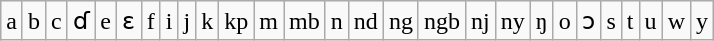<table class="wikitable">
<tr>
<td>a</td>
<td>b</td>
<td>c</td>
<td>ɗ</td>
<td>e</td>
<td>ɛ</td>
<td>f</td>
<td>i</td>
<td>j</td>
<td>k</td>
<td>kp</td>
<td>m</td>
<td>mb</td>
<td>n</td>
<td>nd</td>
<td>ng</td>
<td>ngb</td>
<td>nj</td>
<td>ny</td>
<td>ŋ</td>
<td>o</td>
<td>ɔ</td>
<td>s</td>
<td>t</td>
<td>u</td>
<td>w</td>
<td>y</td>
</tr>
</table>
